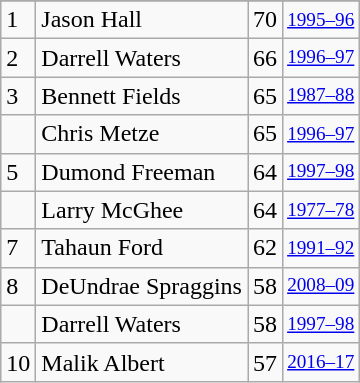<table class="wikitable">
<tr>
</tr>
<tr>
<td>1</td>
<td>Jason Hall</td>
<td>70</td>
<td style="font-size:80%;"><a href='#'>1995–96</a></td>
</tr>
<tr>
<td>2</td>
<td>Darrell Waters</td>
<td>66</td>
<td style="font-size:80%;"><a href='#'>1996–97</a></td>
</tr>
<tr>
<td>3</td>
<td>Bennett Fields</td>
<td>65</td>
<td style="font-size:80%;"><a href='#'>1987–88</a></td>
</tr>
<tr>
<td></td>
<td>Chris Metze</td>
<td>65</td>
<td style="font-size:80%;"><a href='#'>1996–97</a></td>
</tr>
<tr>
<td>5</td>
<td>Dumond Freeman</td>
<td>64</td>
<td style="font-size:80%;"><a href='#'>1997–98</a></td>
</tr>
<tr>
<td></td>
<td>Larry McGhee</td>
<td>64</td>
<td style="font-size:80%;"><a href='#'>1977–78</a></td>
</tr>
<tr>
<td>7</td>
<td>Tahaun Ford</td>
<td>62</td>
<td style="font-size:80%;"><a href='#'>1991–92</a></td>
</tr>
<tr>
<td>8</td>
<td>DeUndrae Spraggins</td>
<td>58</td>
<td style="font-size:80%;"><a href='#'>2008–09</a></td>
</tr>
<tr>
<td></td>
<td>Darrell Waters</td>
<td>58</td>
<td style="font-size:80%;"><a href='#'>1997–98</a></td>
</tr>
<tr>
<td>10</td>
<td>Malik Albert</td>
<td>57</td>
<td style="font-size:80%;"><a href='#'>2016–17</a></td>
</tr>
</table>
